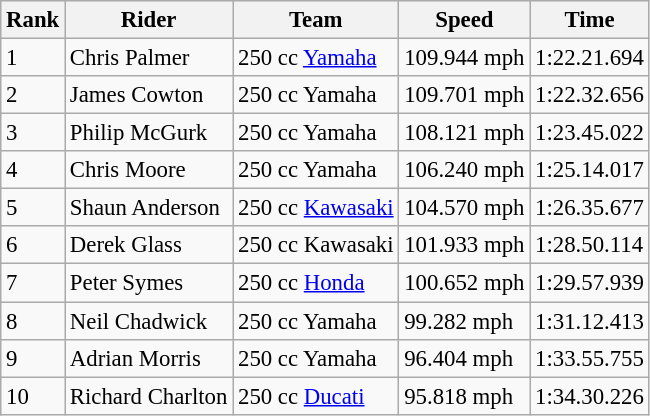<table class="wikitable" style="font-size: 95%;">
<tr style="background:#efefef;">
<th>Rank</th>
<th>Rider</th>
<th>Team</th>
<th>Speed</th>
<th>Time</th>
</tr>
<tr>
<td>1</td>
<td> Chris Palmer</td>
<td>250 cc <a href='#'>Yamaha</a></td>
<td>109.944 mph</td>
<td>1:22.21.694</td>
</tr>
<tr>
<td>2</td>
<td>  James Cowton</td>
<td>250 cc Yamaha</td>
<td>109.701 mph</td>
<td>1:22.32.656</td>
</tr>
<tr>
<td>3</td>
<td> Philip McGurk</td>
<td>250 cc Yamaha</td>
<td>108.121 mph</td>
<td>1:23.45.022</td>
</tr>
<tr>
<td>4</td>
<td>  Chris Moore</td>
<td>250 cc Yamaha</td>
<td>106.240 mph</td>
<td>1:25.14.017</td>
</tr>
<tr>
<td>5</td>
<td> Shaun Anderson</td>
<td>250 cc <a href='#'>Kawasaki</a></td>
<td>104.570 mph</td>
<td>1:26.35.677</td>
</tr>
<tr>
<td>6</td>
<td> Derek Glass</td>
<td>250 cc Kawasaki</td>
<td>101.933 mph</td>
<td>1:28.50.114</td>
</tr>
<tr>
<td>7</td>
<td> Peter Symes</td>
<td>250 cc <a href='#'>Honda</a></td>
<td>100.652 mph</td>
<td>1:29.57.939</td>
</tr>
<tr>
<td>8</td>
<td> Neil Chadwick</td>
<td>250 cc Yamaha</td>
<td>99.282 mph</td>
<td>1:31.12.413</td>
</tr>
<tr>
<td>9</td>
<td> Adrian Morris</td>
<td>250 cc Yamaha</td>
<td>96.404 mph</td>
<td>1:33.55.755</td>
</tr>
<tr>
<td>10</td>
<td> Richard Charlton</td>
<td>250 cc <a href='#'>Ducati</a></td>
<td>95.818 mph</td>
<td>1:34.30.226</td>
</tr>
</table>
